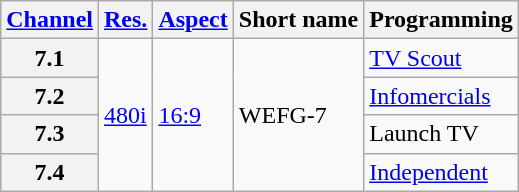<table class="wikitable">
<tr>
<th><a href='#'>Channel</a></th>
<th><a href='#'>Res.</a></th>
<th><a href='#'>Aspect</a></th>
<th>Short name</th>
<th>Programming</th>
</tr>
<tr>
<th scope = "row">7.1</th>
<td rowspan=4><a href='#'>480i</a></td>
<td rowspan=4><a href='#'>16:9</a></td>
<td rowspan=4>WEFG-7</td>
<td><a href='#'>TV Scout</a></td>
</tr>
<tr>
<th scope = "row">7.2</th>
<td><a href='#'>Infomercials</a></td>
</tr>
<tr>
<th scope = "row">7.3</th>
<td>Launch TV</td>
</tr>
<tr>
<th scope = "row">7.4</th>
<td><a href='#'>Independent</a></td>
</tr>
</table>
